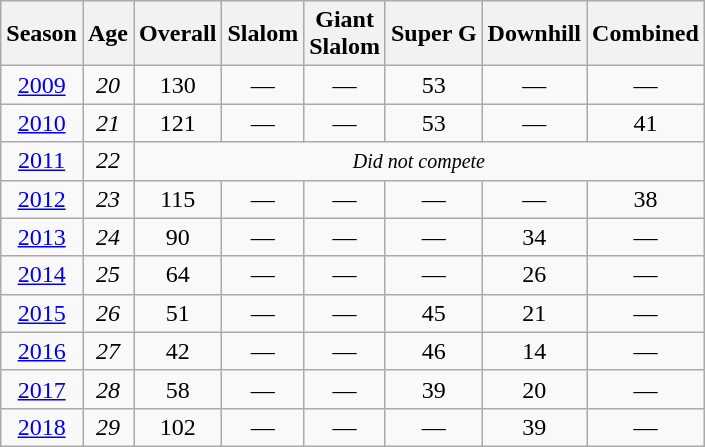<table class=wikitable style="text-align:center">
<tr>
<th>Season</th>
<th>Age</th>
<th>Overall</th>
<th>Slalom</th>
<th>Giant<br>Slalom</th>
<th>Super G</th>
<th>Downhill</th>
<th>Combined</th>
</tr>
<tr>
<td><a href='#'>2009</a></td>
<td><em>20</em></td>
<td>130</td>
<td>—</td>
<td>—</td>
<td>53</td>
<td>—</td>
<td>—</td>
</tr>
<tr>
<td><a href='#'>2010</a></td>
<td><em>21</em></td>
<td>121</td>
<td>—</td>
<td>—</td>
<td>53</td>
<td>—</td>
<td>41</td>
</tr>
<tr>
<td><a href='#'>2011</a></td>
<td><em>22</em></td>
<td colspan=6><small><em>Did not compete</em></small></td>
</tr>
<tr>
<td><a href='#'>2012</a></td>
<td><em>23</em></td>
<td>115</td>
<td>—</td>
<td>—</td>
<td>—</td>
<td>—</td>
<td>38</td>
</tr>
<tr>
<td><a href='#'>2013</a></td>
<td><em>24</em></td>
<td>90</td>
<td>—</td>
<td>—</td>
<td>—</td>
<td>34</td>
<td>—</td>
</tr>
<tr>
<td><a href='#'>2014</a></td>
<td><em>25</em></td>
<td>64</td>
<td>—</td>
<td>—</td>
<td>—</td>
<td>26</td>
<td>—</td>
</tr>
<tr>
<td><a href='#'>2015</a></td>
<td><em>26</em></td>
<td>51</td>
<td>—</td>
<td>—</td>
<td>45</td>
<td>21</td>
<td>—</td>
</tr>
<tr>
<td><a href='#'>2016</a></td>
<td><em>27</em></td>
<td>42</td>
<td>—</td>
<td>—</td>
<td>46</td>
<td>14</td>
<td>—</td>
</tr>
<tr>
<td><a href='#'>2017</a></td>
<td><em>28</em></td>
<td>58</td>
<td>—</td>
<td>—</td>
<td>39</td>
<td>20</td>
<td>—</td>
</tr>
<tr>
<td><a href='#'>2018</a></td>
<td><em>29</em></td>
<td>102</td>
<td>—</td>
<td>—</td>
<td>—</td>
<td>39</td>
<td>—</td>
</tr>
</table>
